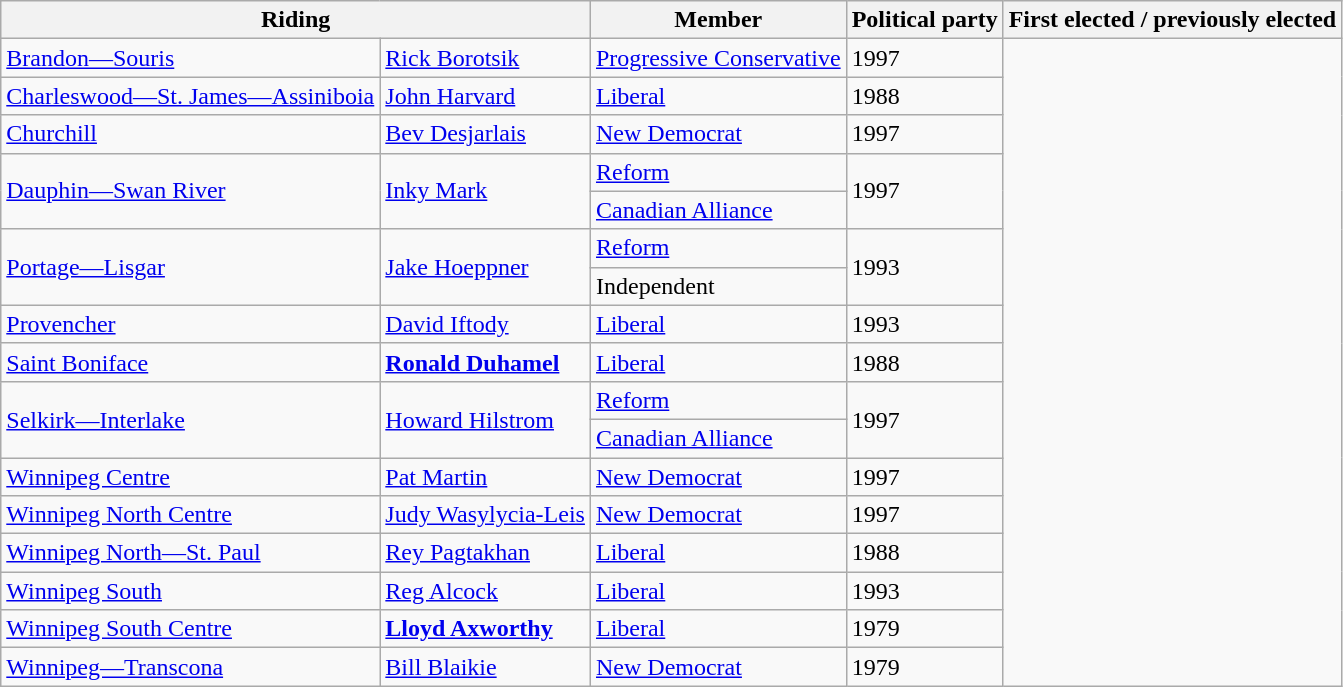<table class="wikitable">
<tr>
<th colspan="2">Riding</th>
<th>Member</th>
<th>Political party</th>
<th>First elected / previously elected</th>
</tr>
<tr>
<td><a href='#'>Brandon—Souris</a></td>
<td><a href='#'>Rick Borotsik</a></td>
<td><a href='#'>Progressive Conservative</a></td>
<td>1997</td>
</tr>
<tr>
<td><a href='#'>Charleswood—St. James—Assiniboia</a></td>
<td><a href='#'>John Harvard</a> </td>
<td><a href='#'>Liberal</a></td>
<td>1988</td>
</tr>
<tr>
<td><a href='#'>Churchill</a></td>
<td><a href='#'>Bev Desjarlais</a></td>
<td><a href='#'>New Democrat</a></td>
<td>1997</td>
</tr>
<tr>
<td rowspan="2"><a href='#'>Dauphin—Swan River</a></td>
<td rowspan="2"><a href='#'>Inky Mark</a></td>
<td><a href='#'>Reform</a></td>
<td rowspan="2">1997</td>
</tr>
<tr>
<td><a href='#'>Canadian Alliance</a></td>
</tr>
<tr>
<td rowspan="2"><a href='#'>Portage—Lisgar</a></td>
<td rowspan="2"><a href='#'>Jake Hoeppner</a></td>
<td><a href='#'>Reform</a></td>
<td rowspan="2">1993</td>
</tr>
<tr>
<td>Independent</td>
</tr>
<tr>
<td><a href='#'>Provencher</a></td>
<td><a href='#'>David Iftody</a> </td>
<td><a href='#'>Liberal</a></td>
<td>1993</td>
</tr>
<tr>
<td><a href='#'>Saint Boniface</a></td>
<td><strong><a href='#'>Ronald Duhamel</a></strong></td>
<td><a href='#'>Liberal</a></td>
<td>1988</td>
</tr>
<tr>
<td rowspan="2"><a href='#'>Selkirk—Interlake</a></td>
<td rowspan="2"><a href='#'>Howard Hilstrom</a></td>
<td><a href='#'>Reform</a></td>
<td rowspan="2">1997</td>
</tr>
<tr>
<td><a href='#'>Canadian Alliance</a></td>
</tr>
<tr>
<td><a href='#'>Winnipeg Centre</a></td>
<td><a href='#'>Pat Martin</a></td>
<td><a href='#'>New Democrat</a></td>
<td>1997</td>
</tr>
<tr>
<td><a href='#'>Winnipeg North Centre</a></td>
<td><a href='#'>Judy Wasylycia-Leis</a></td>
<td><a href='#'>New Democrat</a></td>
<td>1997</td>
</tr>
<tr>
<td><a href='#'>Winnipeg North—St. Paul</a></td>
<td><a href='#'>Rey Pagtakhan</a> </td>
<td><a href='#'>Liberal</a></td>
<td>1988</td>
</tr>
<tr>
<td><a href='#'>Winnipeg South</a></td>
<td><a href='#'>Reg Alcock</a> </td>
<td><a href='#'>Liberal</a></td>
<td>1993</td>
</tr>
<tr>
<td><a href='#'>Winnipeg South Centre</a></td>
<td><strong><a href='#'>Lloyd Axworthy</a></strong></td>
<td><a href='#'>Liberal</a></td>
<td>1979</td>
</tr>
<tr>
<td><a href='#'>Winnipeg—Transcona</a></td>
<td><a href='#'>Bill Blaikie</a></td>
<td><a href='#'>New Democrat</a></td>
<td>1979</td>
</tr>
</table>
